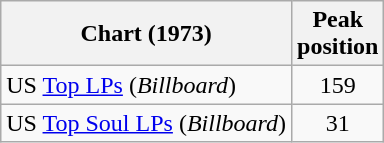<table class="wikitable">
<tr>
<th>Chart (1973)</th>
<th>Peak<br>position</th>
</tr>
<tr>
<td>US <a href='#'>Top LPs</a> (<em>Billboard</em>)</td>
<td align="center">159</td>
</tr>
<tr>
<td>US <a href='#'>Top Soul LPs</a> (<em>Billboard</em>)</td>
<td align="center">31</td>
</tr>
</table>
